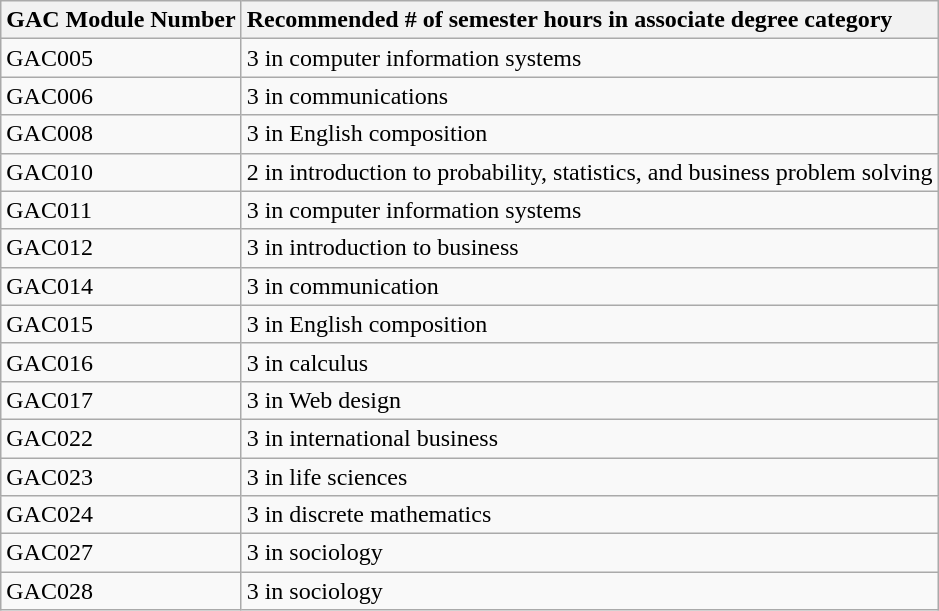<table class="wikitable">
<tr>
<th>GAC Module Number</th>
<th style="text-align:left;">Recommended # of semester hours in associate degree category</th>
</tr>
<tr>
<td>GAC005</td>
<td>3 in computer information systems</td>
</tr>
<tr>
<td>GAC006</td>
<td>3 in communications</td>
</tr>
<tr>
<td>GAC008</td>
<td>3 in English composition</td>
</tr>
<tr>
<td>GAC010</td>
<td>2 in introduction to probability, statistics, and business problem solving</td>
</tr>
<tr>
<td>GAC011</td>
<td>3 in computer information systems</td>
</tr>
<tr>
<td>GAC012</td>
<td>3 in introduction to business</td>
</tr>
<tr>
<td>GAC014</td>
<td>3 in communication</td>
</tr>
<tr>
<td>GAC015</td>
<td>3 in English composition</td>
</tr>
<tr>
<td>GAC016</td>
<td>3 in calculus</td>
</tr>
<tr>
<td>GAC017</td>
<td>3 in Web design</td>
</tr>
<tr>
<td>GAC022</td>
<td>3 in international business</td>
</tr>
<tr>
<td>GAC023</td>
<td>3 in life sciences</td>
</tr>
<tr>
<td>GAC024</td>
<td>3 in discrete mathematics</td>
</tr>
<tr>
<td>GAC027</td>
<td>3 in sociology</td>
</tr>
<tr>
<td>GAC028</td>
<td>3 in sociology</td>
</tr>
</table>
